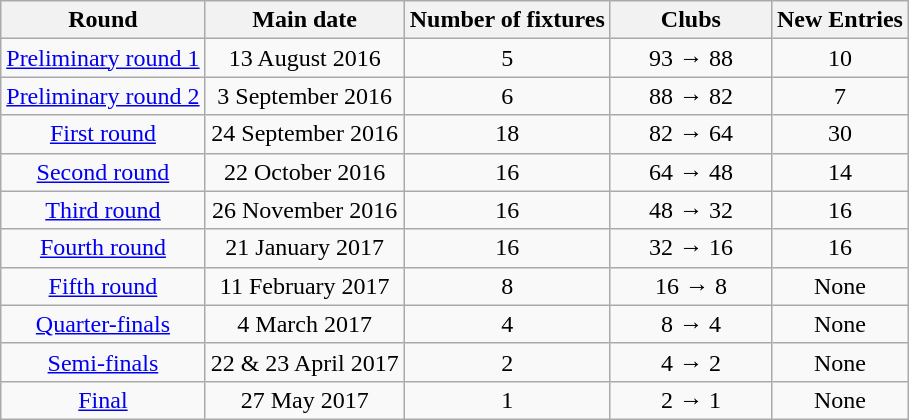<table class="wikitable" style="text-align:center">
<tr>
<th>Round</th>
<th>Main date</th>
<th>Number of fixtures</th>
<th style="width:100px">Clubs</th>
<th>New Entries</th>
</tr>
<tr>
<td><a href='#'>Preliminary round 1</a></td>
<td>13 August 2016</td>
<td>5</td>
<td>93 → 88</td>
<td>10</td>
</tr>
<tr>
<td><a href='#'>Preliminary round 2</a></td>
<td>3 September 2016</td>
<td>6</td>
<td>88 → 82</td>
<td>7</td>
</tr>
<tr>
<td><a href='#'>First round</a></td>
<td>24 September 2016</td>
<td>18</td>
<td>82 → 64</td>
<td>30</td>
</tr>
<tr>
<td><a href='#'>Second round</a></td>
<td>22 October 2016</td>
<td>16</td>
<td>64 → 48</td>
<td>14</td>
</tr>
<tr>
<td><a href='#'>Third round</a></td>
<td>26 November 2016</td>
<td>16</td>
<td>48 → 32</td>
<td>16</td>
</tr>
<tr>
<td><a href='#'>Fourth round</a></td>
<td>21 January 2017</td>
<td>16</td>
<td>32 → 16</td>
<td>16</td>
</tr>
<tr>
<td><a href='#'>Fifth round</a></td>
<td>11 February 2017</td>
<td>8</td>
<td>16 → 8</td>
<td>None</td>
</tr>
<tr>
<td><a href='#'>Quarter-finals</a></td>
<td>4 March 2017</td>
<td>4</td>
<td>8 → 4</td>
<td>None</td>
</tr>
<tr>
<td><a href='#'>Semi-finals</a></td>
<td>22 & 23 April 2017</td>
<td>2</td>
<td>4 → 2</td>
<td>None</td>
</tr>
<tr>
<td><a href='#'>Final</a></td>
<td>27 May 2017</td>
<td>1</td>
<td>2 → 1</td>
<td>None</td>
</tr>
</table>
